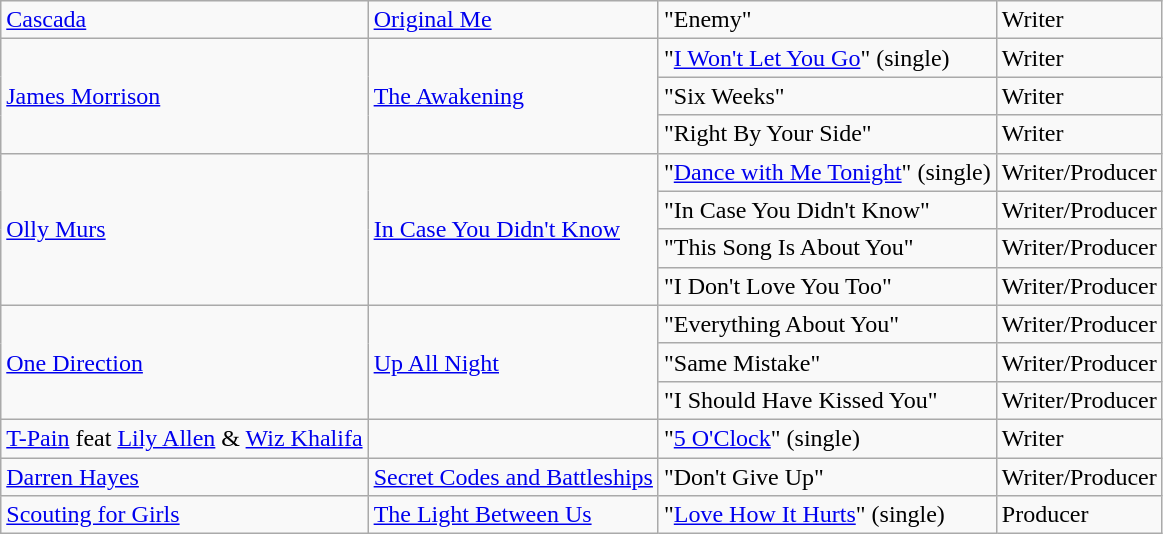<table class="wikitable">
<tr>
<td><a href='#'>Cascada</a></td>
<td><a href='#'>Original Me</a></td>
<td>"Enemy"</td>
<td>Writer</td>
</tr>
<tr>
<td rowspan="3"><a href='#'>James Morrison</a></td>
<td rowspan="3"><a href='#'>The Awakening</a></td>
<td>"<a href='#'>I Won't Let You Go</a>" (single)</td>
<td>Writer</td>
</tr>
<tr>
<td>"Six Weeks"</td>
<td>Writer</td>
</tr>
<tr>
<td>"Right By Your Side"</td>
<td>Writer</td>
</tr>
<tr>
<td rowspan="4"><a href='#'>Olly Murs</a></td>
<td rowspan="4"><a href='#'>In Case You Didn't Know</a></td>
<td>"<a href='#'>Dance with Me Tonight</a>" (single)</td>
<td>Writer/Producer</td>
</tr>
<tr>
<td>"In Case You Didn't Know"</td>
<td>Writer/Producer</td>
</tr>
<tr>
<td>"This Song Is About You"</td>
<td>Writer/Producer</td>
</tr>
<tr>
<td>"I Don't Love You Too"</td>
<td>Writer/Producer</td>
</tr>
<tr>
<td rowspan="3"><a href='#'>One Direction</a></td>
<td rowspan="3"><a href='#'>Up All Night</a></td>
<td>"Everything About You"</td>
<td>Writer/Producer</td>
</tr>
<tr>
<td>"Same Mistake"</td>
<td>Writer/Producer</td>
</tr>
<tr>
<td>"I Should Have Kissed You"</td>
<td>Writer/Producer</td>
</tr>
<tr>
<td><a href='#'>T-Pain</a> feat <a href='#'>Lily Allen</a> & <a href='#'>Wiz Khalifa</a></td>
<td></td>
<td>"<a href='#'>5 O'Clock</a>" (single)</td>
<td>Writer</td>
</tr>
<tr>
<td><a href='#'>Darren Hayes</a></td>
<td><a href='#'>Secret Codes and Battleships</a></td>
<td>"Don't Give Up"</td>
<td>Writer/Producer</td>
</tr>
<tr>
<td><a href='#'>Scouting for Girls</a></td>
<td><a href='#'>The Light Between Us</a></td>
<td>"<a href='#'>Love How It Hurts</a>" (single)</td>
<td>Producer</td>
</tr>
</table>
